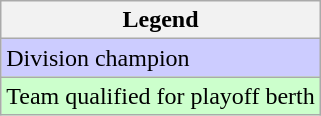<table class="wikitable">
<tr>
<th>Legend</th>
</tr>
<tr style="background:#ccf;">
<td>Division champion</td>
</tr>
<tr style="background:#cfc;">
<td>Team qualified for playoff berth</td>
</tr>
</table>
